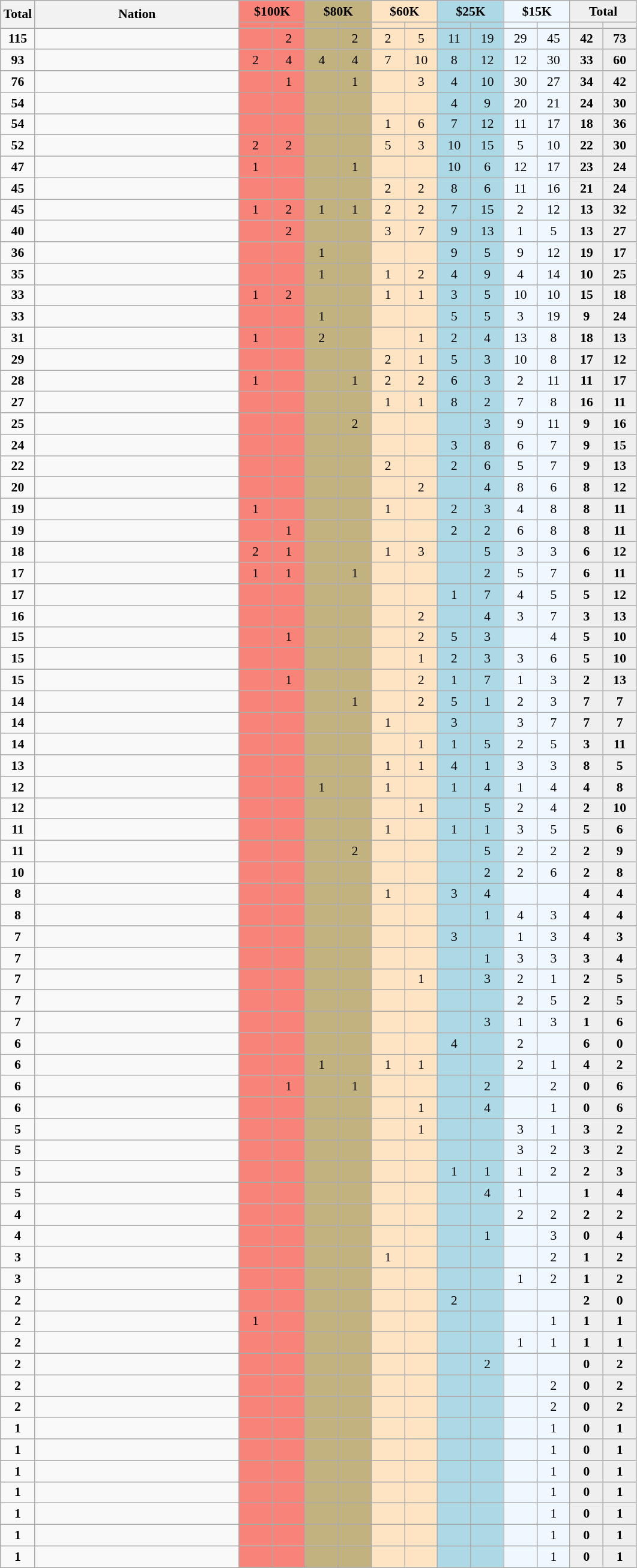<table class="sortable wikitable" style=font-size:90%>
<tr>
<th style="width:30px;" rowspan="2">Total</th>
<th style="width:220px;" rowspan="2">Nation</th>
<th style="background-color:#f88379;" colspan="2">$100K</th>
<th style="background-color:#C2B280;" colspan="2">$80K</th>
<th style="background-color:#FFE4C4;" colspan="2">$60K</th>
<th style="background-color:lightblue;" colspan="2">$25K</th>
<th style="background-color:#f0f8ff;" colspan="2">$15K</th>
<th style="background-color:#efefef;" colspan="2">Total</th>
</tr>
<tr>
<th style="width:30px; background:#f88379;"></th>
<th style="width:30px; background:#f88379;"></th>
<th style="width:30px; background:#C2B280;"></th>
<th style="width:30px; background:#C2B280;"></th>
<th style="width:30px; background:#FFE4C4;"></th>
<th style="width:30px; background:#FFE4C4;"></th>
<th style="width:30px; background:lightblue;"></th>
<th style="width:30px; background:lightblue;"></th>
<th style="width:30px; background:#f0f8ff;"></th>
<th style="width:30px; background:#f0f8ff;"></th>
<th style="width:30px; background:#efefef;"></th>
<th style="width:30px; background:#efefef;"></th>
</tr>
<tr align=center>
<td rowspan="1"><strong>115</strong></td>
<td align=left></td>
<td bgcolor=#f88379></td>
<td bgcolor=#f88379>2</td>
<td bgcolor=#C2B280></td>
<td bgcolor=#C2B280>2</td>
<td bgcolor=#FFE4C4>2</td>
<td bgcolor=#FFE4C4>5</td>
<td bgcolor=lightblue>11</td>
<td bgcolor=lightblue>19</td>
<td bgcolor=#f0f8ff>29</td>
<td bgcolor=#f0f8ff>45</td>
<td bgcolor=#efefef><strong>42</strong></td>
<td bgcolor=#efefef><strong>73</strong></td>
</tr>
<tr align=center>
<td rowspan="1"><strong>93</strong></td>
<td align=left></td>
<td bgcolor=#f88379>2</td>
<td bgcolor=#f88379>4</td>
<td bgcolor=#C2B280>4</td>
<td bgcolor=#C2B280>4</td>
<td bgcolor=#FFE4C4>7</td>
<td bgcolor=#FFE4C4>10</td>
<td bgcolor=lightblue>8</td>
<td bgcolor=lightblue>12</td>
<td bgcolor=#f0f8ff>12</td>
<td bgcolor=#f0f8ff>30</td>
<td bgcolor=#efefef><strong>33</strong></td>
<td bgcolor=#efefef><strong>60</strong></td>
</tr>
<tr align=center>
<td rowspan="1"><strong>76</strong></td>
<td align=left></td>
<td bgcolor=#f88379></td>
<td bgcolor=#f88379>1</td>
<td bgcolor=#C2B280></td>
<td bgcolor=#C2B280>1</td>
<td bgcolor=#FFE4C4></td>
<td bgcolor=#FFE4C4>3</td>
<td bgcolor=lightblue>4</td>
<td bgcolor=lightblue>10</td>
<td bgcolor=#f0f8ff>30</td>
<td bgcolor=#f0f8ff>27</td>
<td bgcolor=#efefef><strong>34</strong></td>
<td bgcolor=#efefef><strong>42</strong></td>
</tr>
<tr align=center>
<td rowspan="1"><strong>54</strong></td>
<td align=left></td>
<td bgcolor=#f88379></td>
<td bgcolor=#f88379></td>
<td bgcolor=#C2B280></td>
<td bgcolor=#C2B280></td>
<td bgcolor=#FFE4C4></td>
<td bgcolor=#FFE4C4></td>
<td bgcolor=lightblue>4</td>
<td bgcolor=lightblue>9</td>
<td bgcolor=#f0f8ff>20</td>
<td bgcolor=#f0f8ff>21</td>
<td bgcolor=#efefef><strong>24</strong></td>
<td bgcolor=#efefef><strong>30</strong></td>
</tr>
<tr align=center>
<td rowspan="1"><strong>54</strong></td>
<td align=left></td>
<td bgcolor=#f88379></td>
<td bgcolor=#f88379></td>
<td bgcolor=#C2B280></td>
<td bgcolor=#C2B280></td>
<td bgcolor=#FFE4C4>1</td>
<td bgcolor=#FFE4C4>6</td>
<td bgcolor=lightblue>7</td>
<td bgcolor=lightblue>12</td>
<td bgcolor=#f0f8ff>11</td>
<td bgcolor=#f0f8ff>17</td>
<td bgcolor=#efefef><strong>18</strong></td>
<td bgcolor=#efefef><strong>36</strong></td>
</tr>
<tr align=center>
<td rowspan="1"><strong>52</strong></td>
<td align=left></td>
<td bgcolor=#f88379>2</td>
<td bgcolor=#f88379>2</td>
<td bgcolor=#C2B280></td>
<td bgcolor=#C2B280></td>
<td bgcolor=#FFE4C4>5</td>
<td bgcolor=#FFE4C4>3</td>
<td bgcolor=lightblue>10</td>
<td bgcolor=lightblue>15</td>
<td bgcolor=#f0f8ff>5</td>
<td bgcolor=#f0f8ff>10</td>
<td bgcolor=#efefef><strong>22</strong></td>
<td bgcolor=#efefef><strong>30</strong></td>
</tr>
<tr align=center>
<td rowspan="1"><strong>47</strong></td>
<td align=left></td>
<td bgcolor=#f88379>1</td>
<td bgcolor=#f88379></td>
<td bgcolor=#C2B280></td>
<td bgcolor=#C2B280>1</td>
<td bgcolor=#FFE4C4></td>
<td bgcolor=#FFE4C4></td>
<td bgcolor=lightblue>10</td>
<td bgcolor=lightblue>6</td>
<td bgcolor=#f0f8ff>12</td>
<td bgcolor=#f0f8ff>17</td>
<td bgcolor=#efefef><strong>23</strong></td>
<td bgcolor=#efefef><strong>24</strong></td>
</tr>
<tr align=center>
<td rowspan="1"><strong>45</strong></td>
<td align=left></td>
<td bgcolor=#f88379></td>
<td bgcolor=#f88379></td>
<td bgcolor=#C2B280></td>
<td bgcolor=#C2B280></td>
<td bgcolor=#FFE4C4>2</td>
<td bgcolor=#FFE4C4>2</td>
<td bgcolor=lightblue>8</td>
<td bgcolor=lightblue>6</td>
<td bgcolor=#f0f8ff>11</td>
<td bgcolor=#f0f8ff>16</td>
<td bgcolor=#efefef><strong>21</strong></td>
<td bgcolor=#efefef><strong>24</strong></td>
</tr>
<tr align=center>
<td rowspan="1"><strong>45</strong></td>
<td align=left></td>
<td bgcolor=#f88379>1</td>
<td bgcolor=#f88379>2</td>
<td bgcolor=#C2B280>1</td>
<td bgcolor=#C2B280>1</td>
<td bgcolor=#FFE4C4>2</td>
<td bgcolor=#FFE4C4>2</td>
<td bgcolor=lightblue>7</td>
<td bgcolor=lightblue>15</td>
<td bgcolor=#f0f8ff>2</td>
<td bgcolor=#f0f8ff>12</td>
<td bgcolor=#efefef><strong>13</strong></td>
<td bgcolor=#efefef><strong>32</strong></td>
</tr>
<tr align=center>
<td rowspan="1"><strong>40</strong></td>
<td align=left></td>
<td bgcolor=#f88379></td>
<td bgcolor=#f88379>2</td>
<td bgcolor=#C2B280></td>
<td bgcolor=#C2B280></td>
<td bgcolor=#FFE4C4>3</td>
<td bgcolor=#FFE4C4>7</td>
<td bgcolor=lightblue>9</td>
<td bgcolor=lightblue>13</td>
<td bgcolor=#f0f8ff>1</td>
<td bgcolor=#f0f8ff>5</td>
<td bgcolor=#efefef><strong>13</strong></td>
<td bgcolor=#efefef><strong>27</strong></td>
</tr>
<tr align=center>
<td rowspan="1"><strong>36</strong></td>
<td align=left></td>
<td bgcolor=#f88379></td>
<td bgcolor=#f88379></td>
<td bgcolor=#C2B280>1</td>
<td bgcolor=#C2B280></td>
<td bgcolor=#FFE4C4></td>
<td bgcolor=#FFE4C4></td>
<td bgcolor=lightblue>9</td>
<td bgcolor=lightblue>5</td>
<td bgcolor=#f0f8ff>9</td>
<td bgcolor=#f0f8ff>12</td>
<td bgcolor=#efefef><strong>19</strong></td>
<td bgcolor=#efefef><strong>17</strong></td>
</tr>
<tr align=center>
<td rowspan="1"><strong>35</strong></td>
<td align=left></td>
<td bgcolor=#f88379></td>
<td bgcolor=#f88379></td>
<td bgcolor=#C2B280>1</td>
<td bgcolor=#C2B280></td>
<td bgcolor=#FFE4C4>1</td>
<td bgcolor=#FFE4C4>2</td>
<td bgcolor=lightblue>4</td>
<td bgcolor=lightblue>9</td>
<td bgcolor=#f0f8ff>4</td>
<td bgcolor=#f0f8ff>14</td>
<td bgcolor=#efefef><strong>10</strong></td>
<td bgcolor=#efefef><strong>25</strong></td>
</tr>
<tr align=center>
<td rowspan="1"><strong>33</strong></td>
<td align=left></td>
<td bgcolor=#f88379>1</td>
<td bgcolor=#f88379>2</td>
<td bgcolor=#C2B280></td>
<td bgcolor=#C2B280></td>
<td bgcolor=#FFE4C4>1</td>
<td bgcolor=#FFE4C4>1</td>
<td bgcolor=lightblue>3</td>
<td bgcolor=lightblue>5</td>
<td bgcolor=#f0f8ff>10</td>
<td bgcolor=#f0f8ff>10</td>
<td bgcolor=#efefef><strong>15</strong></td>
<td bgcolor=#efefef><strong>18</strong></td>
</tr>
<tr align=center>
<td rowspan="1"><strong>33</strong></td>
<td align=left></td>
<td bgcolor=#f88379></td>
<td bgcolor=#f88379></td>
<td bgcolor=#C2B280>1</td>
<td bgcolor=#C2B280></td>
<td bgcolor=#FFE4C4></td>
<td bgcolor=#FFE4C4></td>
<td bgcolor=lightblue>5</td>
<td bgcolor=lightblue>5</td>
<td bgcolor=#f0f8ff>3</td>
<td bgcolor=#f0f8ff>19</td>
<td bgcolor=#efefef><strong>9</strong></td>
<td bgcolor=#efefef><strong>24</strong></td>
</tr>
<tr align=center>
<td rowspan="1"><strong>31</strong></td>
<td align=left></td>
<td bgcolor=#f88379>1</td>
<td bgcolor=#f88379></td>
<td bgcolor=#C2B280>2</td>
<td bgcolor=#C2B280></td>
<td bgcolor=#FFE4C4></td>
<td bgcolor=#FFE4C4>1</td>
<td bgcolor=lightblue>2</td>
<td bgcolor=lightblue>4</td>
<td bgcolor=#f0f8ff>13</td>
<td bgcolor=#f0f8ff>8</td>
<td bgcolor=#efefef><strong>18</strong></td>
<td bgcolor=#efefef><strong>13</strong></td>
</tr>
<tr align=center>
<td rowspan="1"><strong>29</strong></td>
<td align=left></td>
<td bgcolor=#f88379></td>
<td bgcolor=#f88379></td>
<td bgcolor=#C2B280></td>
<td bgcolor=#C2B280></td>
<td bgcolor=#FFE4C4>2</td>
<td bgcolor=#FFE4C4>1</td>
<td bgcolor=lightblue>5</td>
<td bgcolor=lightblue>3</td>
<td bgcolor=#f0f8ff>10</td>
<td bgcolor=#f0f8ff>8</td>
<td bgcolor=#efefef><strong>17</strong></td>
<td bgcolor=#efefef><strong>12</strong></td>
</tr>
<tr align=center>
<td rowspan="1"><strong>28</strong></td>
<td align=left></td>
<td bgcolor=#f88379>1</td>
<td bgcolor=#f88379></td>
<td bgcolor=#C2B280></td>
<td bgcolor=#C2B280>1</td>
<td bgcolor=#FFE4C4>2</td>
<td bgcolor=#FFE4C4>2</td>
<td bgcolor=lightblue>6</td>
<td bgcolor=lightblue>3</td>
<td bgcolor=#f0f8ff>2</td>
<td bgcolor=#f0f8ff>11</td>
<td bgcolor=#efefef><strong>11</strong></td>
<td bgcolor=#efefef><strong>17</strong></td>
</tr>
<tr align=center>
<td rowspan="1"><strong>27</strong></td>
<td align=left></td>
<td bgcolor=#f88379></td>
<td bgcolor=#f88379></td>
<td bgcolor=#C2B280></td>
<td bgcolor=#C2B280></td>
<td bgcolor=#FFE4C4>1</td>
<td bgcolor=#FFE4C4>1</td>
<td bgcolor=lightblue>8</td>
<td bgcolor=lightblue>2</td>
<td bgcolor=#f0f8ff>7</td>
<td bgcolor=#f0f8ff>8</td>
<td bgcolor=#efefef><strong>16</strong></td>
<td bgcolor=#efefef><strong>11</strong></td>
</tr>
<tr align=center>
<td rowspan="1"><strong>25</strong></td>
<td align=left></td>
<td bgcolor=#f88379></td>
<td bgcolor=#f88379></td>
<td bgcolor=#C2B280></td>
<td bgcolor=#C2B280>2</td>
<td bgcolor=#FFE4C4></td>
<td bgcolor=#FFE4C4></td>
<td bgcolor=lightblue></td>
<td bgcolor=lightblue>3</td>
<td bgcolor=#f0f8ff>9</td>
<td bgcolor=#f0f8ff>11</td>
<td bgcolor=#efefef><strong>9</strong></td>
<td bgcolor=#efefef><strong>16</strong></td>
</tr>
<tr align=center>
<td rowspan="1"><strong>24</strong></td>
<td align=left></td>
<td bgcolor=#f88379></td>
<td bgcolor=#f88379></td>
<td bgcolor=#C2B280></td>
<td bgcolor=#C2B280></td>
<td bgcolor=#FFE4C4></td>
<td bgcolor=#FFE4C4></td>
<td bgcolor=lightblue>3</td>
<td bgcolor=lightblue>8</td>
<td bgcolor=#f0f8ff>6</td>
<td bgcolor=#f0f8ff>7</td>
<td bgcolor=#efefef><strong>9</strong></td>
<td bgcolor=#efefef><strong>15</strong></td>
</tr>
<tr align=center>
<td rowspan="1"><strong>22</strong></td>
<td align=left></td>
<td bgcolor=#f88379></td>
<td bgcolor=#f88379></td>
<td bgcolor=#C2B280></td>
<td bgcolor=#C2B280></td>
<td bgcolor=#FFE4C4>2</td>
<td bgcolor=#FFE4C4></td>
<td bgcolor=lightblue>2</td>
<td bgcolor=lightblue>6</td>
<td bgcolor=#f0f8ff>5</td>
<td bgcolor=#f0f8ff>7</td>
<td bgcolor=#efefef><strong>9</strong></td>
<td bgcolor=#efefef><strong>13</strong></td>
</tr>
<tr align=center>
<td rowspan="1"><strong>20</strong></td>
<td align=left></td>
<td bgcolor=#f88379></td>
<td bgcolor=#f88379></td>
<td bgcolor=#C2B280></td>
<td bgcolor=#C2B280></td>
<td bgcolor=#FFE4C4></td>
<td bgcolor=#FFE4C4>2</td>
<td bgcolor=lightblue></td>
<td bgcolor=lightblue>4</td>
<td bgcolor=#f0f8ff>8</td>
<td bgcolor=#f0f8ff>6</td>
<td bgcolor=#efefef><strong>8</strong></td>
<td bgcolor=#efefef><strong>12</strong></td>
</tr>
<tr align=center>
<td rowspan="1"><strong>19</strong></td>
<td align=left></td>
<td bgcolor=#f88379>1</td>
<td bgcolor=#f88379></td>
<td bgcolor=#C2B280></td>
<td bgcolor=#C2B280></td>
<td bgcolor=#FFE4C4>1</td>
<td bgcolor=#FFE4C4></td>
<td bgcolor=lightblue>2</td>
<td bgcolor=lightblue>3</td>
<td bgcolor=#f0f8ff>4</td>
<td bgcolor=#f0f8ff>8</td>
<td bgcolor=#efefef><strong>8</strong></td>
<td bgcolor=#efefef><strong>11</strong></td>
</tr>
<tr align=center>
<td rowspan="1"><strong>19</strong></td>
<td align=left></td>
<td bgcolor=#f88379></td>
<td bgcolor=#f88379>1</td>
<td bgcolor=#C2B280></td>
<td bgcolor=#C2B280></td>
<td bgcolor=#FFE4C4></td>
<td bgcolor=#FFE4C4></td>
<td bgcolor=lightblue>2</td>
<td bgcolor=lightblue>2</td>
<td bgcolor=#f0f8ff>6</td>
<td bgcolor=#f0f8ff>8</td>
<td bgcolor=#efefef><strong>8</strong></td>
<td bgcolor=#efefef><strong>11</strong></td>
</tr>
<tr align=center>
<td rowspan="1"><strong>18</strong></td>
<td align=left></td>
<td bgcolor=#f88379>2</td>
<td bgcolor=#f88379>1</td>
<td bgcolor=#C2B280></td>
<td bgcolor=#C2B280></td>
<td bgcolor=#FFE4C4>1</td>
<td bgcolor=#FFE4C4>3</td>
<td bgcolor=lightblue></td>
<td bgcolor=lightblue>5</td>
<td bgcolor=#f0f8ff>3</td>
<td bgcolor=#f0f8ff>3</td>
<td bgcolor=#efefef><strong>6</strong></td>
<td bgcolor=#efefef><strong>12</strong></td>
</tr>
<tr align=center>
<td rowspan="1"><strong>17</strong></td>
<td align=left></td>
<td bgcolor=#f88379>1</td>
<td bgcolor=#f88379>1</td>
<td bgcolor=#C2B280></td>
<td bgcolor=#C2B280>1</td>
<td bgcolor=#FFE4C4></td>
<td bgcolor=#FFE4C4></td>
<td bgcolor=lightblue></td>
<td bgcolor=lightblue>2</td>
<td bgcolor=#f0f8ff>5</td>
<td bgcolor=#f0f8ff>7</td>
<td bgcolor=#efefef><strong>6</strong></td>
<td bgcolor=#efefef><strong>11</strong></td>
</tr>
<tr align=center>
<td rowspan="1"><strong>17</strong></td>
<td align=left></td>
<td bgcolor=#f88379></td>
<td bgcolor=#f88379></td>
<td bgcolor=#C2B280></td>
<td bgcolor=#C2B280></td>
<td bgcolor=#FFE4C4></td>
<td bgcolor=#FFE4C4></td>
<td bgcolor=lightblue>1</td>
<td bgcolor=lightblue>7</td>
<td bgcolor=#f0f8ff>4</td>
<td bgcolor=#f0f8ff>5</td>
<td bgcolor=#efefef><strong>5</strong></td>
<td bgcolor=#efefef><strong>12</strong></td>
</tr>
<tr align=center>
<td rowspan="1"><strong>16</strong></td>
<td align=left></td>
<td bgcolor=#f88379></td>
<td bgcolor=#f88379></td>
<td bgcolor=#C2B280></td>
<td bgcolor=#C2B280></td>
<td bgcolor=#FFE4C4></td>
<td bgcolor=#FFE4C4>2</td>
<td bgcolor=lightblue></td>
<td bgcolor=lightblue>4</td>
<td bgcolor=#f0f8ff>3</td>
<td bgcolor=#f0f8ff>7</td>
<td bgcolor=#efefef><strong>3</strong></td>
<td bgcolor=#efefef><strong>13</strong></td>
</tr>
<tr align=center>
<td rowspan="1"><strong>15</strong></td>
<td align=left></td>
<td bgcolor=#f88379></td>
<td bgcolor=#f88379>1</td>
<td bgcolor=#C2B280></td>
<td bgcolor=#C2B280></td>
<td bgcolor=#FFE4C4></td>
<td bgcolor=#FFE4C4>2</td>
<td bgcolor=lightblue>5</td>
<td bgcolor=lightblue>3</td>
<td bgcolor=#f0f8ff></td>
<td bgcolor=#f0f8ff>4</td>
<td bgcolor=#efefef><strong>5</strong></td>
<td bgcolor=#efefef><strong>10</strong></td>
</tr>
<tr align=center>
<td rowspan="1"><strong>15</strong></td>
<td align=left></td>
<td bgcolor=#f88379></td>
<td bgcolor=#f88379></td>
<td bgcolor=#C2B280></td>
<td bgcolor=#C2B280></td>
<td bgcolor=#FFE4C4></td>
<td bgcolor=#FFE4C4>1</td>
<td bgcolor=lightblue>2</td>
<td bgcolor=lightblue>3</td>
<td bgcolor=#f0f8ff>3</td>
<td bgcolor=#f0f8ff>6</td>
<td bgcolor=#efefef><strong>5</strong></td>
<td bgcolor=#efefef><strong>10</strong></td>
</tr>
<tr align=center>
<td rowspan="1"><strong>15</strong></td>
<td align=left></td>
<td bgcolor=#f88379></td>
<td bgcolor=#f88379>1</td>
<td bgcolor=#C2B280></td>
<td bgcolor=#C2B280></td>
<td bgcolor=#FFE4C4></td>
<td bgcolor=#FFE4C4>2</td>
<td bgcolor=lightblue>1</td>
<td bgcolor=lightblue>7</td>
<td bgcolor=#f0f8ff>1</td>
<td bgcolor=#f0f8ff>3</td>
<td bgcolor=#efefef><strong>2</strong></td>
<td bgcolor=#efefef><strong>13</strong></td>
</tr>
<tr align=center>
<td rowspan="1"><strong>14</strong></td>
<td align=left></td>
<td bgcolor=#f88379></td>
<td bgcolor=#f88379></td>
<td bgcolor=#C2B280></td>
<td bgcolor=#C2B280>1</td>
<td bgcolor=#FFE4C4></td>
<td bgcolor=#FFE4C4>2</td>
<td bgcolor=lightblue>5</td>
<td bgcolor=lightblue>1</td>
<td bgcolor=#f0f8ff>2</td>
<td bgcolor=#f0f8ff>3</td>
<td bgcolor=#efefef><strong>7</strong></td>
<td bgcolor=#efefef><strong>7</strong></td>
</tr>
<tr align=center>
<td rowspan="1"><strong>14</strong></td>
<td align=left></td>
<td bgcolor=#f88379></td>
<td bgcolor=#f88379></td>
<td bgcolor=#C2B280></td>
<td bgcolor=#C2B280></td>
<td bgcolor=#FFE4C4>1</td>
<td bgcolor=#FFE4C4></td>
<td bgcolor=lightblue>3</td>
<td bgcolor=lightblue></td>
<td bgcolor=#f0f8ff>3</td>
<td bgcolor=#f0f8ff>7</td>
<td bgcolor=#efefef><strong>7</strong></td>
<td bgcolor=#efefef><strong>7</strong></td>
</tr>
<tr align=center>
<td rowspan="1"><strong>14</strong></td>
<td align=left></td>
<td bgcolor=#f88379></td>
<td bgcolor=#f88379></td>
<td bgcolor=#C2B280></td>
<td bgcolor=#C2B280></td>
<td bgcolor=#FFE4C4></td>
<td bgcolor=#FFE4C4>1</td>
<td bgcolor=lightblue>1</td>
<td bgcolor=lightblue>5</td>
<td bgcolor=#f0f8ff>2</td>
<td bgcolor=#f0f8ff>5</td>
<td bgcolor=#efefef><strong>3</strong></td>
<td bgcolor=#efefef><strong>11</strong></td>
</tr>
<tr align=center>
<td rowspan="1"><strong>13</strong></td>
<td align=left></td>
<td bgcolor=#f88379></td>
<td bgcolor=#f88379></td>
<td bgcolor=#C2B280></td>
<td bgcolor=#C2B280></td>
<td bgcolor=#FFE4C4>1</td>
<td bgcolor=#FFE4C4>1</td>
<td bgcolor=lightblue>4</td>
<td bgcolor=lightblue>1</td>
<td bgcolor=#f0f8ff>3</td>
<td bgcolor=#f0f8ff>3</td>
<td bgcolor=#efefef><strong>8</strong></td>
<td bgcolor=#efefef><strong>5</strong></td>
</tr>
<tr align=center>
<td rowspan="1"><strong>12</strong></td>
<td align=left></td>
<td bgcolor=#f88379></td>
<td bgcolor=#f88379></td>
<td bgcolor=#C2B280>1</td>
<td bgcolor=#C2B280></td>
<td bgcolor=#FFE4C4>1</td>
<td bgcolor=#FFE4C4></td>
<td bgcolor=lightblue>1</td>
<td bgcolor=lightblue>4</td>
<td bgcolor=#f0f8ff>1</td>
<td bgcolor=#f0f8ff>4</td>
<td bgcolor=#efefef><strong>4</strong></td>
<td bgcolor=#efefef><strong>8</strong></td>
</tr>
<tr align=center>
<td rowspan="1"><strong>12</strong></td>
<td align=left></td>
<td bgcolor=#f88379></td>
<td bgcolor=#f88379></td>
<td bgcolor=#C2B280></td>
<td bgcolor=#C2B280></td>
<td bgcolor=#FFE4C4></td>
<td bgcolor=#FFE4C4>1</td>
<td bgcolor=lightblue></td>
<td bgcolor=lightblue>5</td>
<td bgcolor=#f0f8ff>2</td>
<td bgcolor=#f0f8ff>4</td>
<td bgcolor=#efefef><strong>2</strong></td>
<td bgcolor=#efefef><strong>10</strong></td>
</tr>
<tr align=center>
<td rowspan="1"><strong>11</strong></td>
<td align=left></td>
<td bgcolor=#f88379></td>
<td bgcolor=#f88379></td>
<td bgcolor=#C2B280></td>
<td bgcolor=#C2B280></td>
<td bgcolor=#FFE4C4>1</td>
<td bgcolor=#FFE4C4></td>
<td bgcolor=lightblue>1</td>
<td bgcolor=lightblue>1</td>
<td bgcolor=#f0f8ff>3</td>
<td bgcolor=#f0f8ff>5</td>
<td bgcolor=#efefef><strong>5</strong></td>
<td bgcolor=#efefef><strong>6</strong></td>
</tr>
<tr align=center>
<td rowspan="1"><strong>11</strong></td>
<td align=left></td>
<td bgcolor=#f88379></td>
<td bgcolor=#f88379></td>
<td bgcolor=#C2B280></td>
<td bgcolor=#C2B280>2</td>
<td bgcolor=#FFE4C4></td>
<td bgcolor=#FFE4C4></td>
<td bgcolor=lightblue></td>
<td bgcolor=lightblue>5</td>
<td bgcolor=#f0f8ff>2</td>
<td bgcolor=#f0f8ff>2</td>
<td bgcolor=#efefef><strong>2</strong></td>
<td bgcolor=#efefef><strong>9</strong></td>
</tr>
<tr align=center>
<td rowspan="1"><strong>10</strong></td>
<td align=left></td>
<td bgcolor=#f88379></td>
<td bgcolor=#f88379></td>
<td bgcolor=#C2B280></td>
<td bgcolor=#C2B280></td>
<td bgcolor=#FFE4C4></td>
<td bgcolor=#FFE4C4></td>
<td bgcolor=lightblue></td>
<td bgcolor=lightblue>2</td>
<td bgcolor=#f0f8ff>2</td>
<td bgcolor=#f0f8ff>6</td>
<td bgcolor=#efefef><strong>2</strong></td>
<td bgcolor=#efefef><strong>8</strong></td>
</tr>
<tr align=center>
<td rowspan="1"><strong>8</strong></td>
<td align=left></td>
<td bgcolor=#f88379></td>
<td bgcolor=#f88379></td>
<td bgcolor=#C2B280></td>
<td bgcolor=#C2B280></td>
<td bgcolor=#FFE4C4>1</td>
<td bgcolor=#FFE4C4></td>
<td bgcolor=lightblue>3</td>
<td bgcolor=lightblue>4</td>
<td bgcolor=#f0f8ff></td>
<td bgcolor=#f0f8ff></td>
<td bgcolor=#efefef><strong>4</strong></td>
<td bgcolor=#efefef><strong>4</strong></td>
</tr>
<tr align=center>
<td rowspan="1"><strong>8</strong></td>
<td align=left></td>
<td bgcolor=#f88379></td>
<td bgcolor=#f88379></td>
<td bgcolor=#C2B280></td>
<td bgcolor=#C2B280></td>
<td bgcolor=#FFE4C4></td>
<td bgcolor=#FFE4C4></td>
<td bgcolor=lightblue></td>
<td bgcolor=lightblue>1</td>
<td bgcolor=#f0f8ff>4</td>
<td bgcolor=#f0f8ff>3</td>
<td bgcolor=#efefef><strong>4</strong></td>
<td bgcolor=#efefef><strong>4</strong></td>
</tr>
<tr align=center>
<td rowspan="1"><strong>7</strong></td>
<td align=left></td>
<td bgcolor=#f88379></td>
<td bgcolor=#f88379></td>
<td bgcolor=#C2B280></td>
<td bgcolor=#C2B280></td>
<td bgcolor=#FFE4C4></td>
<td bgcolor=#FFE4C4></td>
<td bgcolor=lightblue>3</td>
<td bgcolor=lightblue></td>
<td bgcolor=#f0f8ff>1</td>
<td bgcolor=#f0f8ff>3</td>
<td bgcolor=#efefef><strong>4</strong></td>
<td bgcolor=#efefef><strong>3</strong></td>
</tr>
<tr align=center>
<td rowspan="1"><strong>7</strong></td>
<td align=left></td>
<td bgcolor=#f88379></td>
<td bgcolor=#f88379></td>
<td bgcolor=#C2B280></td>
<td bgcolor=#C2B280></td>
<td bgcolor=#FFE4C4></td>
<td bgcolor=#FFE4C4></td>
<td bgcolor=lightblue></td>
<td bgcolor=lightblue>1</td>
<td bgcolor=#f0f8ff>3</td>
<td bgcolor=#f0f8ff>3</td>
<td bgcolor=#efefef><strong>3</strong></td>
<td bgcolor=#efefef><strong>4</strong></td>
</tr>
<tr align=center>
<td rowspan="1"><strong>7</strong></td>
<td align=left></td>
<td bgcolor=#f88379></td>
<td bgcolor=#f88379></td>
<td bgcolor=#C2B280></td>
<td bgcolor=#C2B280></td>
<td bgcolor=#FFE4C4></td>
<td bgcolor=#FFE4C4>1</td>
<td bgcolor=lightblue></td>
<td bgcolor=lightblue>3</td>
<td bgcolor=#f0f8ff>2</td>
<td bgcolor=#f0f8ff>1</td>
<td bgcolor=#efefef><strong>2</strong></td>
<td bgcolor=#efefef><strong>5</strong></td>
</tr>
<tr align=center>
<td rowspan="1"><strong>7</strong></td>
<td align=left></td>
<td bgcolor=#f88379></td>
<td bgcolor=#f88379></td>
<td bgcolor=#C2B280></td>
<td bgcolor=#C2B280></td>
<td bgcolor=#FFE4C4></td>
<td bgcolor=#FFE4C4></td>
<td bgcolor=lightblue></td>
<td bgcolor=lightblue></td>
<td bgcolor=#f0f8ff>2</td>
<td bgcolor=#f0f8ff>5</td>
<td bgcolor=#efefef><strong>2</strong></td>
<td bgcolor=#efefef><strong>5</strong></td>
</tr>
<tr align=center>
<td rowspan="1"><strong>7</strong></td>
<td align=left></td>
<td bgcolor=#f88379></td>
<td bgcolor=#f88379></td>
<td bgcolor=#C2B280></td>
<td bgcolor=#C2B280></td>
<td bgcolor=#FFE4C4></td>
<td bgcolor=#FFE4C4></td>
<td bgcolor=lightblue></td>
<td bgcolor=lightblue>3</td>
<td bgcolor=#f0f8ff>1</td>
<td bgcolor=#f0f8ff>3</td>
<td bgcolor=#efefef><strong>1</strong></td>
<td bgcolor=#efefef><strong>6</strong></td>
</tr>
<tr align=center>
<td rowspan="1"><strong>6</strong></td>
<td align=left></td>
<td bgcolor=#f88379></td>
<td bgcolor=#f88379></td>
<td bgcolor=#C2B280></td>
<td bgcolor=#C2B280></td>
<td bgcolor=#FFE4C4></td>
<td bgcolor=#FFE4C4></td>
<td bgcolor=lightblue>4</td>
<td bgcolor=lightblue></td>
<td bgcolor=#f0f8ff>2</td>
<td bgcolor=#f0f8ff></td>
<td bgcolor=#efefef><strong>6</strong></td>
<td bgcolor=#efefef><strong>0</strong></td>
</tr>
<tr align=center>
<td rowspan="1"><strong>6</strong></td>
<td align=left></td>
<td bgcolor=#f88379></td>
<td bgcolor=#f88379></td>
<td bgcolor=#C2B280>1</td>
<td bgcolor=#C2B280></td>
<td bgcolor=#FFE4C4>1</td>
<td bgcolor=#FFE4C4>1</td>
<td bgcolor=lightblue></td>
<td bgcolor=lightblue></td>
<td bgcolor=#f0f8ff>2</td>
<td bgcolor=#f0f8ff>1</td>
<td bgcolor=#efefef><strong>4</strong></td>
<td bgcolor=#efefef><strong>2</strong></td>
</tr>
<tr align=center>
<td rowspan="1"><strong>6</strong></td>
<td align=left></td>
<td bgcolor=#f88379></td>
<td bgcolor=#f88379>1</td>
<td bgcolor=#C2B280></td>
<td bgcolor=#C2B280>1</td>
<td bgcolor=#FFE4C4></td>
<td bgcolor=#FFE4C4></td>
<td bgcolor=lightblue></td>
<td bgcolor=lightblue>2</td>
<td bgcolor=#f0f8ff></td>
<td bgcolor=#f0f8ff>2</td>
<td bgcolor=#efefef><strong>0</strong></td>
<td bgcolor=#efefef><strong>6</strong></td>
</tr>
<tr align=center>
<td rowspan="1"><strong>6</strong></td>
<td align=left></td>
<td bgcolor=#f88379></td>
<td bgcolor=#f88379></td>
<td bgcolor=#C2B280></td>
<td bgcolor=#C2B280></td>
<td bgcolor=#FFE4C4></td>
<td bgcolor=#FFE4C4>1</td>
<td bgcolor=lightblue></td>
<td bgcolor=lightblue>4</td>
<td bgcolor=#f0f8ff></td>
<td bgcolor=#f0f8ff>1</td>
<td bgcolor=#efefef><strong>0</strong></td>
<td bgcolor=#efefef><strong>6</strong></td>
</tr>
<tr align=center>
<td rowspan="1"><strong>5</strong></td>
<td align=left></td>
<td bgcolor=#f88379></td>
<td bgcolor=#f88379></td>
<td bgcolor=#C2B280></td>
<td bgcolor=#C2B280></td>
<td bgcolor=#FFE4C4></td>
<td bgcolor=#FFE4C4>1</td>
<td bgcolor=lightblue></td>
<td bgcolor=lightblue></td>
<td bgcolor=#f0f8ff>3</td>
<td bgcolor=#f0f8ff>1</td>
<td bgcolor=#efefef><strong>3</strong></td>
<td bgcolor=#efefef><strong>2</strong></td>
</tr>
<tr align=center>
<td rowspan="1"><strong>5</strong></td>
<td align=left></td>
<td bgcolor=#f88379></td>
<td bgcolor=#f88379></td>
<td bgcolor=#C2B280></td>
<td bgcolor=#C2B280></td>
<td bgcolor=#FFE4C4></td>
<td bgcolor=#FFE4C4></td>
<td bgcolor=lightblue></td>
<td bgcolor=lightblue></td>
<td bgcolor=#f0f8ff>3</td>
<td bgcolor=#f0f8ff>2</td>
<td bgcolor=#efefef><strong>3</strong></td>
<td bgcolor=#efefef><strong>2</strong></td>
</tr>
<tr align=center>
<td rowspan="1"><strong>5</strong></td>
<td align=left></td>
<td bgcolor=#f88379></td>
<td bgcolor=#f88379></td>
<td bgcolor=#C2B280></td>
<td bgcolor=#C2B280></td>
<td bgcolor=#FFE4C4></td>
<td bgcolor=#FFE4C4></td>
<td bgcolor=lightblue>1</td>
<td bgcolor=lightblue>1</td>
<td bgcolor=#f0f8ff>1</td>
<td bgcolor=#f0f8ff>2</td>
<td bgcolor=#efefef><strong>2</strong></td>
<td bgcolor=#efefef><strong>3</strong></td>
</tr>
<tr align=center>
<td rowspan="1"><strong>5</strong></td>
<td align=left></td>
<td bgcolor=#f88379></td>
<td bgcolor=#f88379></td>
<td bgcolor=#C2B280></td>
<td bgcolor=#C2B280></td>
<td bgcolor=#FFE4C4></td>
<td bgcolor=#FFE4C4></td>
<td bgcolor=lightblue></td>
<td bgcolor=lightblue>4</td>
<td bgcolor=#f0f8ff>1</td>
<td bgcolor=#f0f8ff></td>
<td bgcolor=#efefef><strong>1</strong></td>
<td bgcolor=#efefef><strong>4</strong></td>
</tr>
<tr align=center>
<td rowspan="1"><strong>4</strong></td>
<td align=left></td>
<td bgcolor=#f88379></td>
<td bgcolor=#f88379></td>
<td bgcolor=#C2B280></td>
<td bgcolor=#C2B280></td>
<td bgcolor=#FFE4C4></td>
<td bgcolor=#FFE4C4></td>
<td bgcolor=lightblue></td>
<td bgcolor=lightblue></td>
<td bgcolor=#f0f8ff>2</td>
<td bgcolor=#f0f8ff>2</td>
<td bgcolor=#efefef><strong>2</strong></td>
<td bgcolor=#efefef><strong>2</strong></td>
</tr>
<tr align=center>
<td rowspan="1"><strong>4</strong></td>
<td align=left></td>
<td bgcolor=#f88379></td>
<td bgcolor=#f88379></td>
<td bgcolor=#C2B280></td>
<td bgcolor=#C2B280></td>
<td bgcolor=#FFE4C4></td>
<td bgcolor=#FFE4C4></td>
<td bgcolor=lightblue></td>
<td bgcolor=lightblue>1</td>
<td bgcolor=#f0f8ff></td>
<td bgcolor=#f0f8ff>3</td>
<td bgcolor=#efefef><strong>0</strong></td>
<td bgcolor=#efefef><strong>4</strong></td>
</tr>
<tr align=center>
<td rowspan="1"><strong>3</strong></td>
<td align=left></td>
<td bgcolor=#f88379></td>
<td bgcolor=#f88379></td>
<td bgcolor=#C2B280></td>
<td bgcolor=#C2B280></td>
<td bgcolor=#FFE4C4>1</td>
<td bgcolor=#FFE4C4></td>
<td bgcolor=lightblue></td>
<td bgcolor=lightblue></td>
<td bgcolor=#f0f8ff></td>
<td bgcolor=#f0f8ff>2</td>
<td bgcolor=#efefef><strong>1</strong></td>
<td bgcolor=#efefef><strong>2</strong></td>
</tr>
<tr align=center>
<td rowspan="1"><strong>3</strong></td>
<td align=left></td>
<td bgcolor=#f88379></td>
<td bgcolor=#f88379></td>
<td bgcolor=#C2B280></td>
<td bgcolor=#C2B280></td>
<td bgcolor=#FFE4C4></td>
<td bgcolor=#FFE4C4></td>
<td bgcolor=lightblue></td>
<td bgcolor=lightblue></td>
<td bgcolor=#f0f8ff>1</td>
<td bgcolor=#f0f8ff>2</td>
<td bgcolor=#efefef><strong>1</strong></td>
<td bgcolor=#efefef><strong>2</strong></td>
</tr>
<tr align=center>
<td rowspan="1"><strong>2</strong></td>
<td align=left></td>
<td bgcolor=#f88379></td>
<td bgcolor=#f88379></td>
<td bgcolor=#C2B280></td>
<td bgcolor=#C2B280></td>
<td bgcolor=#FFE4C4></td>
<td bgcolor=#FFE4C4></td>
<td bgcolor=lightblue>2</td>
<td bgcolor=lightblue></td>
<td bgcolor=#f0f8ff></td>
<td bgcolor=#f0f8ff></td>
<td bgcolor=#efefef><strong>2</strong></td>
<td bgcolor=#efefef><strong>0</strong></td>
</tr>
<tr align=center>
<td rowspan="1"><strong>2</strong></td>
<td align=left></td>
<td bgcolor=#f88379>1</td>
<td bgcolor=#f88379></td>
<td bgcolor=#C2B280></td>
<td bgcolor=#C2B280></td>
<td bgcolor=#FFE4C4></td>
<td bgcolor=#FFE4C4></td>
<td bgcolor=lightblue></td>
<td bgcolor=lightblue></td>
<td bgcolor=#f0f8ff></td>
<td bgcolor=#f0f8ff>1</td>
<td bgcolor=#efefef><strong>1</strong></td>
<td bgcolor=#efefef><strong>1</strong></td>
</tr>
<tr align=center>
<td rowspan="1"><strong>2</strong></td>
<td align=left></td>
<td bgcolor=#f88379></td>
<td bgcolor=#f88379></td>
<td bgcolor=#C2B280></td>
<td bgcolor=#C2B280></td>
<td bgcolor=#FFE4C4></td>
<td bgcolor=#FFE4C4></td>
<td bgcolor=lightblue></td>
<td bgcolor=lightblue></td>
<td bgcolor=#f0f8ff>1</td>
<td bgcolor=#f0f8ff>1</td>
<td bgcolor=#efefef><strong>1</strong></td>
<td bgcolor=#efefef><strong>1</strong></td>
</tr>
<tr align=center>
<td rowspan="1"><strong>2</strong></td>
<td align=left></td>
<td bgcolor=#f88379></td>
<td bgcolor=#f88379></td>
<td bgcolor=#C2B280></td>
<td bgcolor=#C2B280></td>
<td bgcolor=#FFE4C4></td>
<td bgcolor=#FFE4C4></td>
<td bgcolor=lightblue></td>
<td bgcolor=lightblue>2</td>
<td bgcolor=#f0f8ff></td>
<td bgcolor=#f0f8ff></td>
<td bgcolor=#efefef><strong>0</strong></td>
<td bgcolor=#efefef><strong>2</strong></td>
</tr>
<tr align=center>
<td rowspan="1"><strong>2</strong></td>
<td align=left></td>
<td bgcolor=#f88379></td>
<td bgcolor=#f88379></td>
<td bgcolor=#C2B280></td>
<td bgcolor=#C2B280></td>
<td bgcolor=#FFE4C4></td>
<td bgcolor=#FFE4C4></td>
<td bgcolor=lightblue></td>
<td bgcolor=lightblue></td>
<td bgcolor=#f0f8ff></td>
<td bgcolor=#f0f8ff>2</td>
<td bgcolor=#efefef><strong>0</strong></td>
<td bgcolor=#efefef><strong>2</strong></td>
</tr>
<tr align=center>
<td rowspan="1"><strong>2</strong></td>
<td align=left></td>
<td bgcolor=#f88379></td>
<td bgcolor=#f88379></td>
<td bgcolor=#C2B280></td>
<td bgcolor=#C2B280></td>
<td bgcolor=#FFE4C4></td>
<td bgcolor=#FFE4C4></td>
<td bgcolor=lightblue></td>
<td bgcolor=lightblue></td>
<td bgcolor=#f0f8ff></td>
<td bgcolor=#f0f8ff>2</td>
<td bgcolor=#efefef><strong>0</strong></td>
<td bgcolor=#efefef><strong>2</strong></td>
</tr>
<tr align=center>
<td rowspan="1"><strong>1</strong></td>
<td align=left></td>
<td bgcolor=#f88379></td>
<td bgcolor=#f88379></td>
<td bgcolor=#C2B280></td>
<td bgcolor=#C2B280></td>
<td bgcolor=#FFE4C4></td>
<td bgcolor=#FFE4C4></td>
<td bgcolor=lightblue></td>
<td bgcolor=lightblue></td>
<td bgcolor=#f0f8ff></td>
<td bgcolor=#f0f8ff>1</td>
<td bgcolor=#efefef><strong>0</strong></td>
<td bgcolor=#efefef><strong>1</strong></td>
</tr>
<tr align=center>
<td rowspan="1"><strong>1</strong></td>
<td align=left></td>
<td bgcolor=#f88379></td>
<td bgcolor=#f88379></td>
<td bgcolor=#C2B280></td>
<td bgcolor=#C2B280></td>
<td bgcolor=#FFE4C4></td>
<td bgcolor=#FFE4C4></td>
<td bgcolor=lightblue></td>
<td bgcolor=lightblue></td>
<td bgcolor=#f0f8ff></td>
<td bgcolor=#f0f8ff>1</td>
<td bgcolor=#efefef><strong>0</strong></td>
<td bgcolor=#efefef><strong>1</strong></td>
</tr>
<tr align=center>
<td rowspan="1"><strong>1</strong></td>
<td align=left></td>
<td bgcolor=#f88379></td>
<td bgcolor=#f88379></td>
<td bgcolor=#C2B280></td>
<td bgcolor=#C2B280></td>
<td bgcolor=#FFE4C4></td>
<td bgcolor=#FFE4C4></td>
<td bgcolor=lightblue></td>
<td bgcolor=lightblue></td>
<td bgcolor=#f0f8ff></td>
<td bgcolor=#f0f8ff>1</td>
<td bgcolor=#efefef><strong>0</strong></td>
<td bgcolor=#efefef><strong>1</strong></td>
</tr>
<tr align=center>
<td rowspan="1"><strong>1</strong></td>
<td align=left></td>
<td bgcolor=#f88379></td>
<td bgcolor=#f88379></td>
<td bgcolor=#C2B280></td>
<td bgcolor=#C2B280></td>
<td bgcolor=#FFE4C4></td>
<td bgcolor=#FFE4C4></td>
<td bgcolor=lightblue></td>
<td bgcolor=lightblue></td>
<td bgcolor=#f0f8ff></td>
<td bgcolor=#f0f8ff>1</td>
<td bgcolor=#efefef><strong>0</strong></td>
<td bgcolor=#efefef><strong>1</strong></td>
</tr>
<tr align=center>
<td rowspan="1"><strong>1</strong></td>
<td align=left></td>
<td bgcolor=#f88379></td>
<td bgcolor=#f88379></td>
<td bgcolor=#C2B280></td>
<td bgcolor=#C2B280></td>
<td bgcolor=#FFE4C4></td>
<td bgcolor=#FFE4C4></td>
<td bgcolor=lightblue></td>
<td bgcolor=lightblue></td>
<td bgcolor=#f0f8ff></td>
<td bgcolor=#f0f8ff>1</td>
<td bgcolor=#efefef><strong>0</strong></td>
<td bgcolor=#efefef><strong>1</strong></td>
</tr>
<tr align=center>
<td rowspan="1"><strong>1</strong></td>
<td align=left></td>
<td bgcolor=#f88379></td>
<td bgcolor=#f88379></td>
<td bgcolor=#C2B280></td>
<td bgcolor=#C2B280></td>
<td bgcolor=#FFE4C4></td>
<td bgcolor=#FFE4C4></td>
<td bgcolor=lightblue></td>
<td bgcolor=lightblue></td>
<td bgcolor=#f0f8ff></td>
<td bgcolor=#f0f8ff>1</td>
<td bgcolor=#efefef><strong>0</strong></td>
<td bgcolor=#efefef><strong>1</strong></td>
</tr>
<tr align=center>
<td rowspan="1"><strong>1</strong></td>
<td align=left></td>
<td bgcolor=#f88379></td>
<td bgcolor=#f88379></td>
<td bgcolor=#C2B280></td>
<td bgcolor=#C2B280></td>
<td bgcolor=#FFE4C4></td>
<td bgcolor=#FFE4C4></td>
<td bgcolor=lightblue></td>
<td bgcolor=lightblue></td>
<td bgcolor=#f0f8ff></td>
<td bgcolor=#f0f8ff>1</td>
<td bgcolor=#efefef><strong>0</strong></td>
<td bgcolor=#efefef><strong>1</strong></td>
</tr>
</table>
